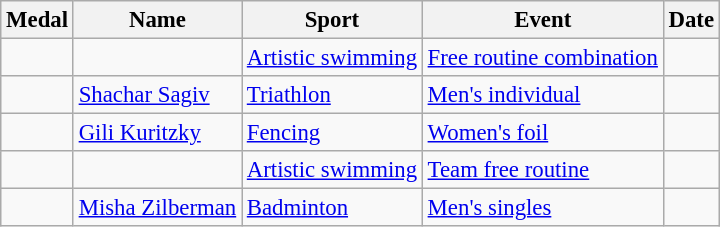<table class="wikitable sortable" style="font-size: 95%;">
<tr>
<th>Medal</th>
<th>Name</th>
<th>Sport</th>
<th>Event</th>
<th>Date</th>
</tr>
<tr>
<td></td>
<td></td>
<td><a href='#'>Artistic swimming</a></td>
<td><a href='#'>Free routine combination</a></td>
<td></td>
</tr>
<tr>
<td></td>
<td><a href='#'>Shachar Sagiv</a></td>
<td><a href='#'>Triathlon</a></td>
<td><a href='#'>Men's individual</a></td>
<td></td>
</tr>
<tr>
<td></td>
<td><a href='#'>Gili Kuritzky</a></td>
<td><a href='#'>Fencing</a></td>
<td><a href='#'>Women's foil</a></td>
<td></td>
</tr>
<tr>
<td></td>
<td></td>
<td><a href='#'>Artistic swimming</a></td>
<td><a href='#'>Team free routine</a></td>
<td></td>
</tr>
<tr>
<td></td>
<td><a href='#'>Misha Zilberman</a></td>
<td><a href='#'>Badminton</a></td>
<td><a href='#'>Men's singles</a></td>
<td></td>
</tr>
</table>
